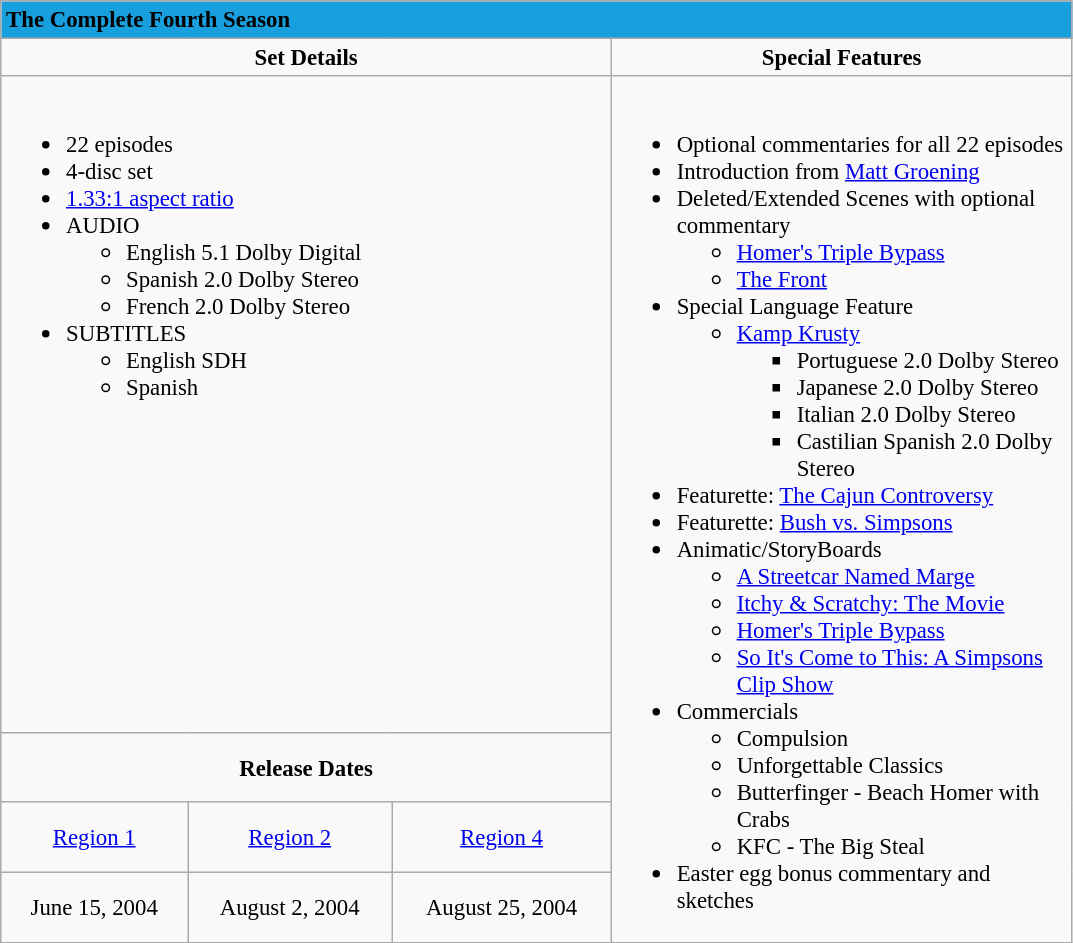<table class="wikitable" style="font-size: 95%;">
<tr>
<td colspan="5" style="background-color: #189FDD; "><strong>The Complete Fourth Season</strong></td>
</tr>
<tr valign="top">
<td align="center" width="400" colspan="3"><strong>Set Details</strong></td>
<td width="300" align="center"><strong>Special Features</strong></td>
</tr>
<tr valign="top">
<td colspan="3" align="left" width="400"><br><ul><li>22 episodes</li><li>4-disc set</li><li><a href='#'>1.33:1 aspect ratio</a></li><li>AUDIO<ul><li>English 5.1 Dolby Digital</li><li>Spanish 2.0 Dolby Stereo</li><li>French 2.0 Dolby Stereo</li></ul></li><li>SUBTITLES<ul><li>English SDH</li><li>Spanish</li></ul></li></ul></td>
<td rowspan="4" align="left" width="300"><br><ul><li>Optional commentaries for all 22 episodes</li><li>Introduction from <a href='#'>Matt Groening</a></li><li>Deleted/Extended Scenes with optional commentary<ul><li><a href='#'>Homer's Triple Bypass</a></li><li><a href='#'>The Front</a></li></ul></li><li>Special Language Feature<ul><li><a href='#'>Kamp Krusty</a><ul><li>Portuguese 2.0 Dolby Stereo</li><li>Japanese 2.0 Dolby Stereo</li><li>Italian 2.0 Dolby Stereo</li><li>Castilian Spanish 2.0 Dolby Stereo</li></ul></li></ul></li><li>Featurette: <a href='#'>The Cajun Controversy</a></li><li>Featurette: <a href='#'>Bush vs. Simpsons</a></li><li>Animatic/StoryBoards<ul><li><a href='#'>A Streetcar Named Marge</a></li><li><a href='#'>Itchy & Scratchy: The Movie</a></li><li><a href='#'>Homer's Triple Bypass</a></li><li><a href='#'>So It's Come to This: A Simpsons Clip Show</a></li></ul></li><li>Commercials<ul><li>Compulsion</li><li>Unforgettable Classics</li><li>Butterfinger - Beach Homer with Crabs</li><li>KFC - The Big Steal</li></ul></li><li>Easter egg bonus commentary and sketches</li></ul></td>
</tr>
<tr>
<td colspan="3" align="center"><strong>Release Dates</strong></td>
</tr>
<tr>
<td align="center"><a href='#'>Region 1</a></td>
<td align="center"><a href='#'>Region 2</a></td>
<td align="center"><a href='#'>Region 4</a></td>
</tr>
<tr>
<td align="center">June 15, 2004</td>
<td align="center">August 2, 2004</td>
<td align="center">August 25, 2004</td>
</tr>
</table>
